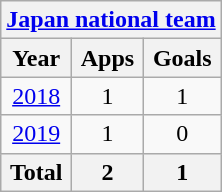<table class="wikitable" style="text-align:center">
<tr>
<th colspan="3"><a href='#'>Japan national team</a></th>
</tr>
<tr>
<th>Year</th>
<th>Apps</th>
<th>Goals</th>
</tr>
<tr>
<td><a href='#'>2018</a></td>
<td>1</td>
<td>1</td>
</tr>
<tr>
<td><a href='#'>2019</a></td>
<td>1</td>
<td>0</td>
</tr>
<tr>
<th>Total</th>
<th>2</th>
<th>1</th>
</tr>
</table>
